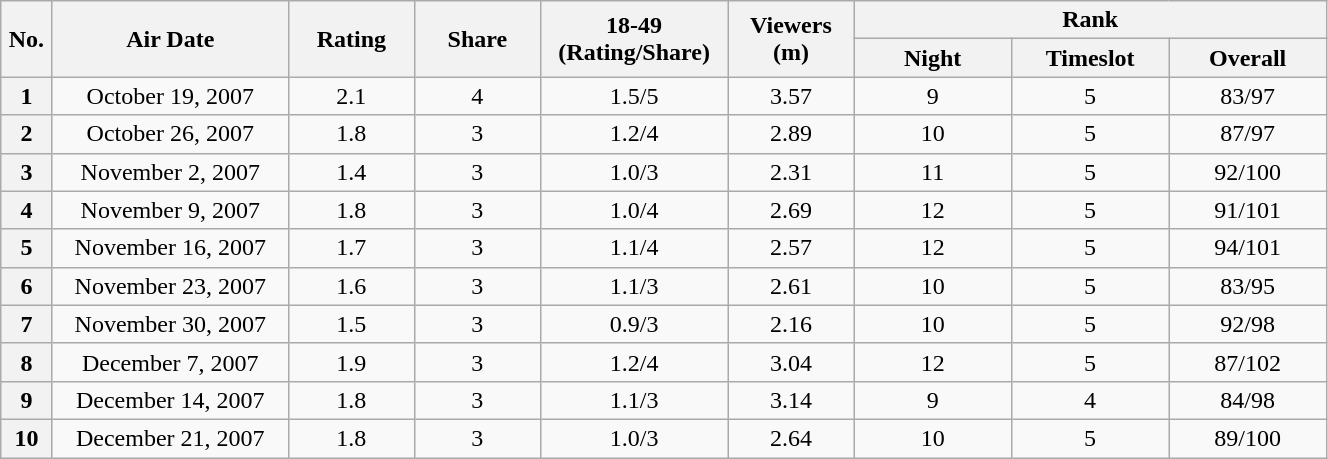<table class="wikitable" width="70%">
<tr>
<th rowspan="2" width="2%">No.</th>
<th rowspan="2" width="15%">Air Date</th>
<th rowspan="2" width="8%">Rating</th>
<th rowspan="2" width="8%">Share</th>
<th rowspan="2" width="10%">18-49<br>(Rating/Share)</th>
<th rowspan="2" width="8%">Viewers<br>(m)</th>
<th colspan="3">Rank</th>
</tr>
<tr>
<th width="10%">Night</th>
<th width="10%">Timeslot</th>
<th width="10%">Overall</th>
</tr>
<tr>
<th style="text-align:center"><strong>1</strong></th>
<td style="text-align:center">October 19, 2007</td>
<td style="text-align:center">2.1</td>
<td style="text-align:center">4</td>
<td style="text-align:center">1.5/5</td>
<td style="text-align:center">3.57</td>
<td style="text-align:center">9</td>
<td style="text-align:center">5</td>
<td style="text-align:center">83/97 </td>
</tr>
<tr>
<th style="text-align:center"><strong>2</strong></th>
<td style="text-align:center">October 26, 2007</td>
<td style="text-align:center">1.8</td>
<td style="text-align:center">3</td>
<td style="text-align:center">1.2/4</td>
<td style="text-align:center">2.89</td>
<td style="text-align:center">10</td>
<td style="text-align:center">5</td>
<td style="text-align:center">87/97 </td>
</tr>
<tr>
<th style="text-align:center"><strong>3</strong></th>
<td style="text-align:center">November 2, 2007</td>
<td style="text-align:center">1.4</td>
<td style="text-align:center">3</td>
<td style="text-align:center">1.0/3</td>
<td style="text-align:center">2.31</td>
<td style="text-align:center">11</td>
<td style="text-align:center">5</td>
<td style="text-align:center">92/100</td>
</tr>
<tr>
<th style="text-align:center"><strong>4</strong></th>
<td style="text-align:center">November 9, 2007</td>
<td style="text-align:center">1.8</td>
<td style="text-align:center">3</td>
<td style="text-align:center">1.0/4</td>
<td style="text-align:center">2.69</td>
<td style="text-align:center">12</td>
<td style="text-align:center">5</td>
<td style="text-align:center">91/101</td>
</tr>
<tr>
<th style="text-align:center"><strong>5</strong></th>
<td style="text-align:center">November 16, 2007</td>
<td style="text-align:center">1.7</td>
<td style="text-align:center">3</td>
<td style="text-align:center">1.1/4</td>
<td style="text-align:center">2.57</td>
<td style="text-align:center">12</td>
<td style="text-align:center">5</td>
<td style="text-align:center">94/101</td>
</tr>
<tr>
<th style="text-align:center"><strong>6</strong></th>
<td style="text-align:center">November 23, 2007</td>
<td style="text-align:center">1.6</td>
<td style="text-align:center">3</td>
<td style="text-align:center">1.1/3</td>
<td style="text-align:center">2.61</td>
<td style="text-align:center">10 </td>
<td style="text-align:center">5</td>
<td style="text-align:center">83/95 </td>
</tr>
<tr>
<th style="text-align:center"><strong>7</strong></th>
<td style="text-align:center">November 30, 2007</td>
<td style="text-align:center">1.5</td>
<td style="text-align:center">3</td>
<td style="text-align:center">0.9/3</td>
<td style="text-align:center">2.16</td>
<td style="text-align:center">10 </td>
<td style="text-align:center">5</td>
<td style="text-align:center">92/98 </td>
</tr>
<tr>
<th style="text-align:center"><strong>8</strong></th>
<td style="text-align:center">December 7, 2007</td>
<td style="text-align:center">1.9</td>
<td style="text-align:center">3</td>
<td style="text-align:center">1.2/4</td>
<td style="text-align:center">3.04</td>
<td style="text-align:center">12 </td>
<td style="text-align:center">5</td>
<td style="text-align:center">87/102 </td>
</tr>
<tr>
<th style="text-align:center"><strong>9</strong></th>
<td style="text-align:center">December 14, 2007</td>
<td style="text-align:center">1.8</td>
<td style="text-align:center">3</td>
<td style="text-align:center">1.1/3</td>
<td style="text-align:center">3.14</td>
<td style="text-align:center">9 </td>
<td style="text-align:center">4 </td>
<td style="text-align:center">84/98</td>
</tr>
<tr>
<th style="text-align:center"><strong>10</strong></th>
<td style="text-align:center">December 21, 2007</td>
<td style="text-align:center">1.8</td>
<td style="text-align:center">3</td>
<td style="text-align:center">1.0/3</td>
<td style="text-align:center">2.64</td>
<td style="text-align:center">10 </td>
<td style="text-align:center">5 </td>
<td style="text-align:center">89/100</td>
</tr>
</table>
